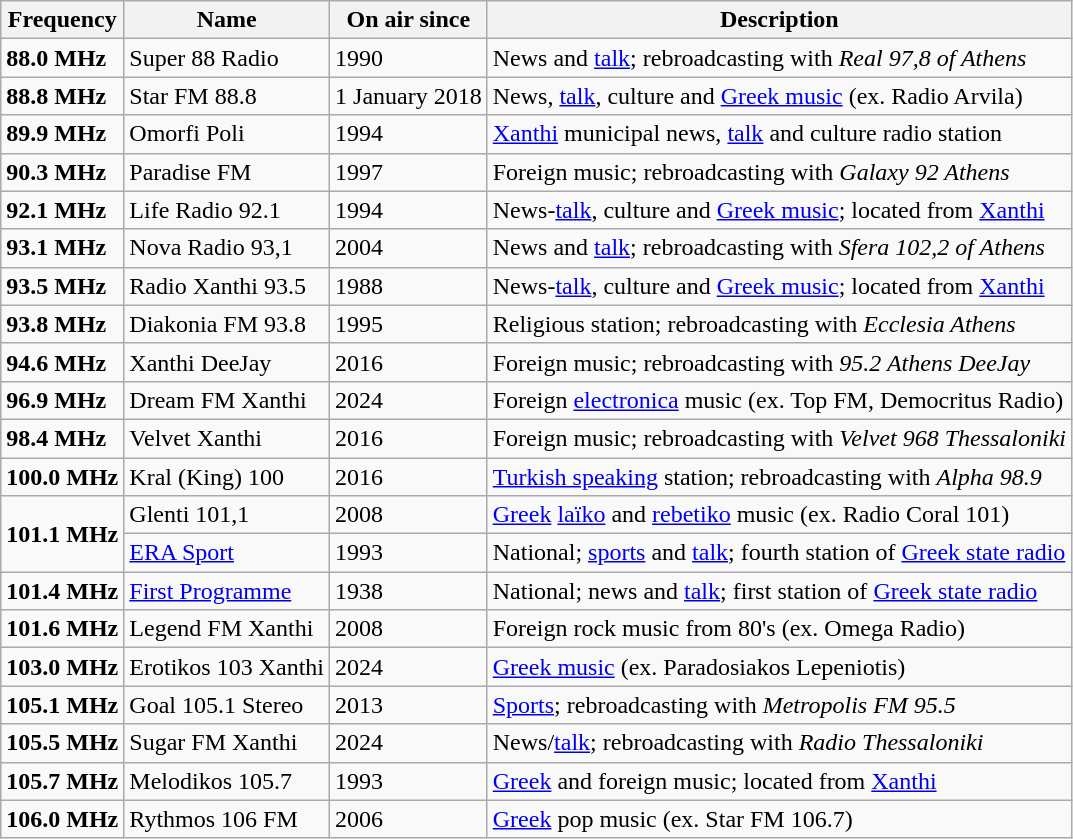<table class="wikitable">
<tr>
<th>Frequency</th>
<th>Name</th>
<th>On air since</th>
<th>Description</th>
</tr>
<tr>
<td><strong>88.0 MHz</strong></td>
<td>Super 88 Radio</td>
<td>1990</td>
<td>News and <a href='#'>talk</a>; rebroadcasting with <em>Real 97,8 of Athens</em></td>
</tr>
<tr>
<td><strong>88.8 MHz</strong></td>
<td>Star FM 88.8</td>
<td>1 January 2018</td>
<td>News, <a href='#'>talk</a>, culture and <a href='#'>Greek music</a> (ex. Radio Arvila)</td>
</tr>
<tr>
<td><strong>89.9 MHz</strong></td>
<td>Omorfi Poli</td>
<td>1994</td>
<td><a href='#'>Xanthi</a> municipal news, <a href='#'>talk</a> and culture radio station</td>
</tr>
<tr>
<td><strong>90.3 MHz</strong></td>
<td>Paradise FM</td>
<td>1997</td>
<td>Foreign music; rebroadcasting with <em>Galaxy 92 Athens</em></td>
</tr>
<tr>
<td><strong>92.1 MHz</strong></td>
<td>Life Radio 92.1</td>
<td>1994</td>
<td>News-<a href='#'>talk</a>, culture and <a href='#'>Greek music</a>; located from <a href='#'>Xanthi</a></td>
</tr>
<tr>
<td><strong>93.1 MHz</strong></td>
<td>Nova Radio 93,1</td>
<td>2004</td>
<td>News and <a href='#'>talk</a>; rebroadcasting with <em>Sfera 102,2 of Athens</em></td>
</tr>
<tr>
<td><strong>93.5 MHz</strong></td>
<td>Radio Xanthi 93.5</td>
<td>1988</td>
<td>News-<a href='#'>talk</a>, culture and <a href='#'>Greek music</a>; located from <a href='#'>Xanthi</a></td>
</tr>
<tr>
<td><strong>93.8 MHz</strong></td>
<td>Diakonia FM 93.8</td>
<td>1995</td>
<td>Religious station; rebroadcasting with <em>Ecclesia Athens</em></td>
</tr>
<tr>
<td><strong>94.6 MHz</strong></td>
<td>Xanthi DeeJay</td>
<td>2016</td>
<td>Foreign music; rebroadcasting with <em>95.2 Athens DeeJay</em></td>
</tr>
<tr>
<td><strong>96.9 MHz</strong></td>
<td>Dream FM Xanthi</td>
<td>2024</td>
<td>Foreign <a href='#'>electronica</a> music (ex. Top FM, Democritus Radio)</td>
</tr>
<tr>
<td><strong>98.4 MHz</strong></td>
<td>Velvet Xanthi</td>
<td>2016</td>
<td>Foreign music; rebroadcasting with <em>Velvet 968 Thessaloniki</em></td>
</tr>
<tr>
<td><strong>100.0 MHz</strong></td>
<td>Kral (King) 100</td>
<td>2016</td>
<td><a href='#'>Turkish speaking</a> station; rebroadcasting with <em>Alpha 98.9</em></td>
</tr>
<tr>
<td rowspan="2"><strong>101.1 MHz</strong></td>
<td>Glenti 101,1</td>
<td>2008</td>
<td><a href='#'>Greek</a> <a href='#'>laïko</a> and <a href='#'>rebetiko</a> music (ex. Radio Coral 101)</td>
</tr>
<tr>
<td><a href='#'>ERA Sport</a></td>
<td>1993</td>
<td>National; <a href='#'>sports</a> and <a href='#'>talk</a>; fourth station of <a href='#'>Greek state radio</a></td>
</tr>
<tr>
<td><strong>101.4 MHz</strong></td>
<td><a href='#'>First Programme</a></td>
<td>1938</td>
<td>National; news and <a href='#'>talk</a>; first station of <a href='#'>Greek state radio</a></td>
</tr>
<tr>
<td><strong>101.6 MHz</strong></td>
<td>Legend FM Xanthi</td>
<td>2008</td>
<td>Foreign rock music from 80's (ex. Omega Radio)</td>
</tr>
<tr>
<td><strong>103.0 MHz</strong></td>
<td>Erotikos 103 Xanthi</td>
<td>2024</td>
<td><a href='#'>Greek music</a> (ex. Paradosiakos Lepeniotis)</td>
</tr>
<tr>
<td><strong>105.1 MHz</strong></td>
<td>Goal 105.1 Stereo</td>
<td>2013</td>
<td><a href='#'>Sports</a>; rebroadcasting with <em>Metropolis FM 95.5</em></td>
</tr>
<tr>
<td><strong>105.5 MHz</strong></td>
<td>Sugar FM Xanthi</td>
<td>2024</td>
<td>News/<a href='#'>talk</a>; rebroadcasting with <em>Radio Thessaloniki</em></td>
</tr>
<tr>
<td><strong>105.7 MHz</strong></td>
<td>Melodikos 105.7</td>
<td>1993</td>
<td><a href='#'>Greek</a> and foreign music; located from <a href='#'>Xanthi</a></td>
</tr>
<tr>
<td><strong>106.0 MHz</strong></td>
<td>Rythmos 106 FM</td>
<td>2006</td>
<td><a href='#'>Greek</a> pop music (ex. Star FM 106.7)</td>
</tr>
</table>
